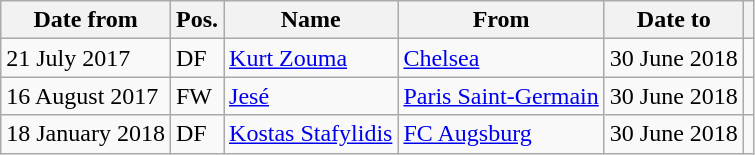<table class="wikitable">
<tr>
<th>Date from</th>
<th>Pos.</th>
<th>Name</th>
<th>From</th>
<th>Date to</th>
<th></th>
</tr>
<tr>
<td>21 July 2017</td>
<td>DF</td>
<td> <a href='#'>Kurt Zouma</a></td>
<td> <a href='#'>Chelsea</a></td>
<td>30 June 2018</td>
<td></td>
</tr>
<tr>
<td>16 August 2017</td>
<td>FW</td>
<td> <a href='#'>Jesé</a></td>
<td> <a href='#'>Paris Saint-Germain</a></td>
<td>30 June 2018</td>
<td></td>
</tr>
<tr>
<td>18 January 2018</td>
<td>DF</td>
<td> <a href='#'>Kostas Stafylidis</a></td>
<td> <a href='#'>FC Augsburg</a></td>
<td>30 June 2018</td>
<td></td>
</tr>
</table>
